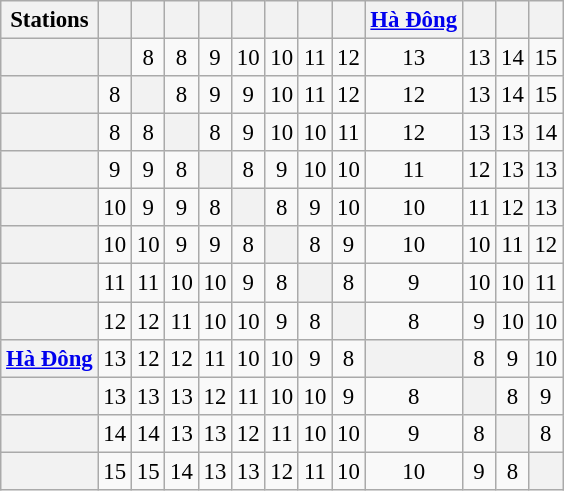<table class="wikitable" style="font-size: 95%; text-align: center;">
<tr>
<th>Stations</th>
<th></th>
<th></th>
<th></th>
<th></th>
<th></th>
<th></th>
<th></th>
<th></th>
<th><a href='#'>Hà Đông</a></th>
<th></th>
<th></th>
<th></th>
</tr>
<tr>
<th></th>
<th></th>
<td>8</td>
<td>8</td>
<td>9</td>
<td>10</td>
<td>10</td>
<td>11</td>
<td>12</td>
<td>13</td>
<td>13</td>
<td>14</td>
<td>15</td>
</tr>
<tr>
<th></th>
<td>8</td>
<th></th>
<td>8</td>
<td>9</td>
<td>9</td>
<td>10</td>
<td>11</td>
<td>12</td>
<td>12</td>
<td>13</td>
<td>14</td>
<td>15</td>
</tr>
<tr>
<th></th>
<td>8</td>
<td>8</td>
<th></th>
<td>8</td>
<td>9</td>
<td>10</td>
<td>10</td>
<td>11</td>
<td>12</td>
<td>13</td>
<td>13</td>
<td>14</td>
</tr>
<tr>
<th></th>
<td>9</td>
<td>9</td>
<td>8</td>
<th></th>
<td>8</td>
<td>9</td>
<td>10</td>
<td>10</td>
<td>11</td>
<td>12</td>
<td>13</td>
<td>13</td>
</tr>
<tr>
<th></th>
<td>10</td>
<td>9</td>
<td>9</td>
<td>8</td>
<th></th>
<td>8</td>
<td>9</td>
<td>10</td>
<td>10</td>
<td>11</td>
<td>12</td>
<td>13</td>
</tr>
<tr>
<th></th>
<td>10</td>
<td>10</td>
<td>9</td>
<td>9</td>
<td>8</td>
<th></th>
<td>8</td>
<td>9</td>
<td>10</td>
<td>10</td>
<td>11</td>
<td>12</td>
</tr>
<tr>
<th></th>
<td>11</td>
<td>11</td>
<td>10</td>
<td>10</td>
<td>9</td>
<td>8</td>
<th></th>
<td>8</td>
<td>9</td>
<td>10</td>
<td>10</td>
<td>11</td>
</tr>
<tr>
<th></th>
<td>12</td>
<td>12</td>
<td>11</td>
<td>10</td>
<td>10</td>
<td>9</td>
<td>8</td>
<th></th>
<td>8</td>
<td>9</td>
<td>10</td>
<td>10</td>
</tr>
<tr>
<th><a href='#'>Hà Đông</a></th>
<td>13</td>
<td>12</td>
<td>12</td>
<td>11</td>
<td>10</td>
<td>10</td>
<td>9</td>
<td>8</td>
<th></th>
<td>8</td>
<td>9</td>
<td>10</td>
</tr>
<tr>
<th></th>
<td>13</td>
<td>13</td>
<td>13</td>
<td>12</td>
<td>11</td>
<td>10</td>
<td>10</td>
<td>9</td>
<td>8</td>
<th></th>
<td>8</td>
<td>9</td>
</tr>
<tr>
<th></th>
<td>14</td>
<td>14</td>
<td>13</td>
<td>13</td>
<td>12</td>
<td>11</td>
<td>10</td>
<td>10</td>
<td>9</td>
<td>8</td>
<th></th>
<td>8</td>
</tr>
<tr>
<th></th>
<td>15</td>
<td>15</td>
<td>14</td>
<td>13</td>
<td>13</td>
<td>12</td>
<td>11</td>
<td>10</td>
<td>10</td>
<td>9</td>
<td>8</td>
<th></th>
</tr>
</table>
